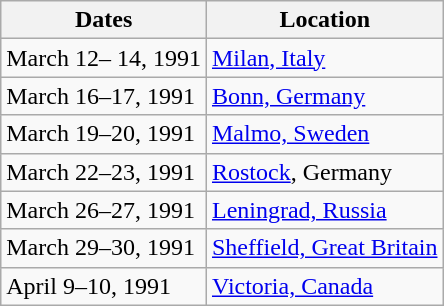<table class=wikitable>
<tr>
<th>Dates</th>
<th>Location</th>
</tr>
<tr>
<td>March 12– 14, 1991</td>
<td> <a href='#'>Milan, Italy</a></td>
</tr>
<tr>
<td>March 16–17, 1991</td>
<td> <a href='#'>Bonn, Germany</a></td>
</tr>
<tr>
<td>March 19–20, 1991</td>
<td> <a href='#'>Malmo, Sweden</a></td>
</tr>
<tr>
<td>March 22–23, 1991</td>
<td> <a href='#'>Rostock</a>, Germany</td>
</tr>
<tr>
<td>March 26–27, 1991</td>
<td> <a href='#'>Leningrad, Russia</a></td>
</tr>
<tr>
<td>March 29–30, 1991</td>
<td> <a href='#'>Sheffield, Great Britain</a></td>
</tr>
<tr>
<td>April 9–10, 1991</td>
<td> <a href='#'>Victoria, Canada</a></td>
</tr>
</table>
